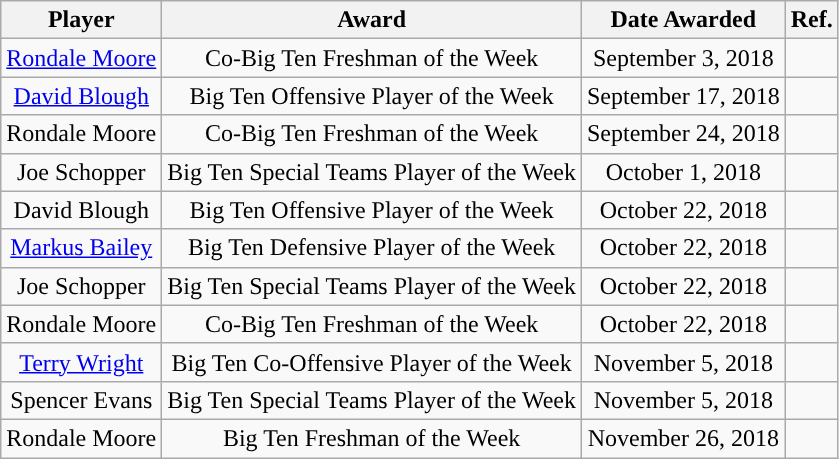<table class="wikitable sortable sortable" style="text-align: center">
<tr align=center>
<th>Player</th>
<th>Award</th>
<th>Date Awarded</th>
<th>Ref.</th>
</tr>
<tr>
<td><a href='#'>Rondale Moore</a></td>
<td>Co-Big Ten Freshman of the Week</td>
<td>September 3, 2018</td>
<td></td>
</tr>
<tr>
<td><a href='#'>David Blough</a></td>
<td>Big Ten Offensive Player of the Week</td>
<td>September 17, 2018</td>
<td></td>
</tr>
<tr>
<td>Rondale Moore</td>
<td>Co-Big Ten Freshman of the Week</td>
<td>September 24, 2018</td>
<td></td>
</tr>
<tr>
<td>Joe Schopper</td>
<td>Big Ten Special Teams Player of the Week</td>
<td>October 1, 2018</td>
<td></td>
</tr>
<tr>
<td>David Blough</td>
<td>Big Ten Offensive Player of the Week</td>
<td>October 22, 2018</td>
<td></td>
</tr>
<tr>
<td><a href='#'>Markus Bailey</a></td>
<td>Big Ten Defensive Player of the Week</td>
<td>October 22, 2018</td>
<td></td>
</tr>
<tr>
<td>Joe Schopper</td>
<td>Big Ten Special Teams Player of the Week</td>
<td>October 22, 2018</td>
<td></td>
</tr>
<tr>
<td>Rondale Moore</td>
<td>Co-Big Ten Freshman of the Week</td>
<td>October 22, 2018</td>
<td></td>
</tr>
<tr>
<td><a href='#'>Terry Wright</a></td>
<td>Big Ten Co-Offensive Player of the Week</td>
<td>November 5, 2018</td>
<td></td>
</tr>
<tr>
<td>Spencer Evans</td>
<td>Big Ten Special Teams Player of the Week</td>
<td>November 5, 2018</td>
<td></td>
</tr>
<tr>
<td>Rondale Moore</td>
<td>Big Ten Freshman of the Week</td>
<td>November 26, 2018</td>
<td></td>
</tr>
</table>
